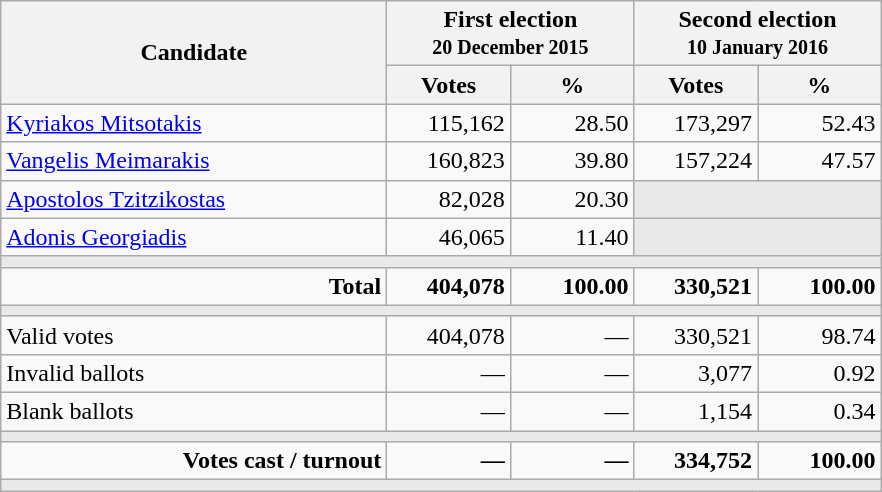<table class="wikitable">
<tr>
<th width=250 rowspan=2>Candidate</th>
<th width=150 colspan=2>First election<br><small>20 December 2015</small></th>
<th width=150 colspan=2>Second election<br><small>10 January 2016</small></th>
</tr>
<tr>
<th width=75>Votes</th>
<th width=75>%</th>
<th width=75>Votes</th>
<th width=75>%</th>
</tr>
<tr>
<td><a href='#'>Kyriakos Mitsotakis</a></td>
<td align="right">115,162</td>
<td align="right">28.50</td>
<td align="right">173,297</td>
<td align="right">52.43</td>
</tr>
<tr>
<td><a href='#'>Vangelis Meimarakis</a></td>
<td align="right">160,823</td>
<td align="right">39.80</td>
<td align="right">157,224</td>
<td align="right">47.57</td>
</tr>
<tr>
<td><a href='#'>Apostolos Tzitzikostas</a></td>
<td align="right">82,028</td>
<td align="right">20.30</td>
<td bgcolor=#E9E9E9 colspan=2></td>
</tr>
<tr>
<td><a href='#'>Adonis Georgiadis</a></td>
<td align="right">46,065</td>
<td align="right">11.40</td>
<td bgcolor=#E9E9E9 colspan=2></td>
</tr>
<tr>
<td colspan="7" bgcolor="#E9E9E9"></td>
</tr>
<tr align="right">
<td><strong>Total</strong></td>
<td><strong>404,078</strong></td>
<td><strong>100.00</strong></td>
<td><strong>330,521</strong></td>
<td><strong>100.00</strong></td>
</tr>
<tr>
<td colspan="7" bgcolor="#E9E9E9"></td>
</tr>
<tr>
<td>Valid votes</td>
<td align="right">404,078</td>
<td align="right">—</td>
<td align="right">330,521</td>
<td align="right">98.74</td>
</tr>
<tr>
<td>Invalid ballots</td>
<td align="right">—</td>
<td align="right">—</td>
<td align="right">3,077</td>
<td align="right">0.92</td>
</tr>
<tr>
<td>Blank ballots</td>
<td align="right">—</td>
<td align="right">—</td>
<td align="right">1,154</td>
<td align="right">0.34</td>
</tr>
<tr>
<td colspan="7" bgcolor="#E9E9E9"></td>
</tr>
<tr align="right">
<td><strong>Votes cast / turnout</strong></td>
<td><strong>—</strong></td>
<td><strong>—</strong></td>
<td><strong>334,752</strong></td>
<td><strong>100.00</strong></td>
</tr>
<tr>
<td colspan="7" bgcolor="#E9E9E9"></td>
</tr>
</table>
